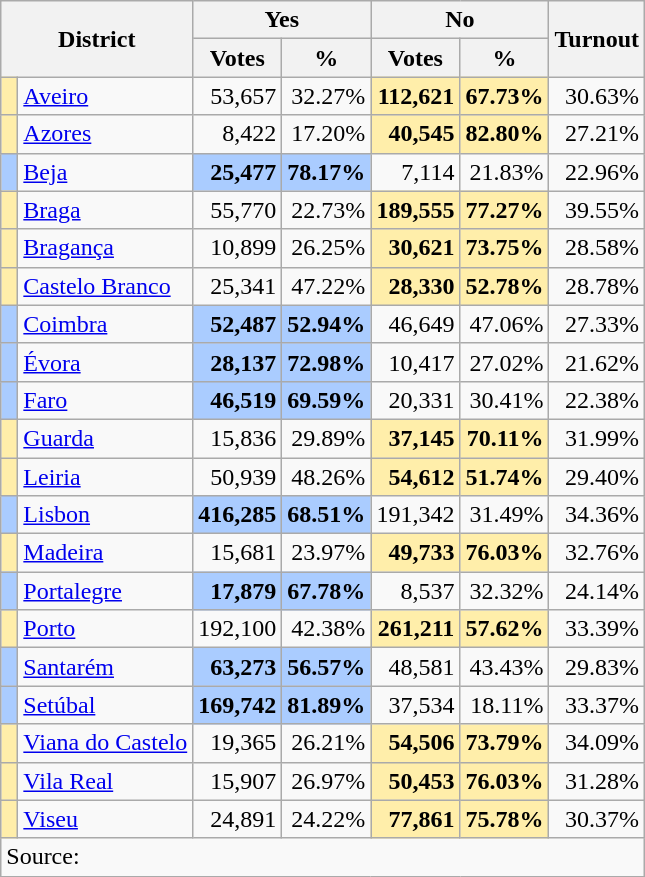<table class="wikitable sortable" style="text-align:right;">
<tr>
<th colspan="2" rowspan="2">District</th>
<th colspan="2">Yes</th>
<th colspan="2">No</th>
<th rowspan="2">Turnout</th>
</tr>
<tr>
<th>Votes</th>
<th>%</th>
<th>Votes</th>
<th>%</th>
</tr>
<tr>
<td style="background:#fea;"> </td>
<td style="text-align:left;"><a href='#'>Aveiro</a></td>
<td>53,657</td>
<td>32.27%</td>
<td style="background:#fea; color:#000;"><strong>112,621</strong></td>
<td style="background:#fea; color:#000;"><strong>67.73%</strong></td>
<td>30.63%</td>
</tr>
<tr>
<td style="background:#fea;"> </td>
<td style="text-align:left;"><a href='#'>Azores</a></td>
<td>8,422</td>
<td>17.20%</td>
<td style="background:#fea; color:#000;"><strong>40,545</strong></td>
<td style="background:#fea; color:#000;"><strong>82.80%</strong></td>
<td>27.21%</td>
</tr>
<tr>
<td style="background:#acf;"> </td>
<td style="text-align:left;"><a href='#'>Beja</a></td>
<td style="background:#acf; color:#000;"><strong>25,477</strong></td>
<td style="background:#acf; color:#000;"><strong>78.17%</strong></td>
<td>7,114</td>
<td>21.83%</td>
<td>22.96%</td>
</tr>
<tr>
<td style="background:#fea;"> </td>
<td style="text-align:left;"><a href='#'>Braga</a></td>
<td>55,770</td>
<td>22.73%</td>
<td style="background:#fea; color:#000;"><strong>189,555</strong></td>
<td style="background:#fea; color:#000;"><strong>77.27%</strong></td>
<td>39.55%</td>
</tr>
<tr>
<td style="background:#fea;"> </td>
<td style="text-align:left;"><a href='#'>Bragança</a></td>
<td>10,899</td>
<td>26.25%</td>
<td style="background:#fea; color:#000;"><strong>30,621</strong></td>
<td style="background:#fea; color:#000;"><strong>73.75%</strong></td>
<td>28.58%</td>
</tr>
<tr>
<td style="background:#fea;"> </td>
<td style="text-align:left;"><a href='#'>Castelo Branco</a></td>
<td>25,341</td>
<td>47.22%</td>
<td style="background:#fea; color:#000;"><strong>28,330</strong></td>
<td style="background:#fea; color:#000;"><strong>52.78%</strong></td>
<td>28.78%</td>
</tr>
<tr>
<td style="background:#acf;"> </td>
<td style="text-align:left;"><a href='#'>Coimbra</a></td>
<td style="background:#acf; color:#000;"><strong>52,487</strong></td>
<td style="background:#acf; color:#000;"><strong>52.94%</strong></td>
<td>46,649</td>
<td>47.06%</td>
<td>27.33%</td>
</tr>
<tr>
<td style="background:#acf;"> </td>
<td style="text-align:left;"><a href='#'>Évora</a></td>
<td style="background:#acf; color:#000;"><strong>28,137</strong></td>
<td style="background:#acf; color:#000;"><strong>72.98%</strong></td>
<td>10,417</td>
<td>27.02%</td>
<td>21.62%</td>
</tr>
<tr>
<td style="background:#acf;"> </td>
<td style="text-align:left;"><a href='#'>Faro</a></td>
<td style="background:#acf; color:#000;"><strong>46,519</strong></td>
<td style="background:#acf; color:#000;"><strong>69.59%</strong></td>
<td>20,331</td>
<td>30.41%</td>
<td>22.38%</td>
</tr>
<tr>
<td style="background:#fea;"> </td>
<td style="text-align:left;"><a href='#'>Guarda</a></td>
<td>15,836</td>
<td>29.89%</td>
<td style="background:#fea; color:#000;"><strong>37,145</strong></td>
<td style="background:#fea; color:#000;"><strong>70.11%</strong></td>
<td>31.99%</td>
</tr>
<tr>
<td style="background:#fea;"> </td>
<td style="text-align:left;"><a href='#'>Leiria</a></td>
<td>50,939</td>
<td>48.26%</td>
<td style="background:#fea; color:#000;"><strong>54,612</strong></td>
<td style="background:#fea; color:#000;"><strong>51.74%</strong></td>
<td>29.40%</td>
</tr>
<tr>
<td style="background:#acf;"> </td>
<td style="text-align:left;"><a href='#'>Lisbon</a></td>
<td style="background:#acf; color:#000;"><strong>416,285</strong></td>
<td style="background:#acf; color:#000;"><strong>68.51%</strong></td>
<td>191,342</td>
<td>31.49%</td>
<td>34.36%</td>
</tr>
<tr>
<td style="background:#fea;"> </td>
<td style="text-align:left;"><a href='#'>Madeira</a></td>
<td>15,681</td>
<td>23.97%</td>
<td style="background:#fea; color:#000;"><strong>49,733</strong></td>
<td style="background:#fea; color:#000;"><strong>76.03%</strong></td>
<td>32.76%</td>
</tr>
<tr>
<td style="background:#acf;"> </td>
<td style="text-align:left;"><a href='#'>Portalegre</a></td>
<td style="background:#acf; color:#000;"><strong>17,879</strong></td>
<td style="background:#acf; color:#000;"><strong>67.78%</strong></td>
<td>8,537</td>
<td>32.32%</td>
<td>24.14%</td>
</tr>
<tr>
<td style="background:#fea;"> </td>
<td style="text-align:left;"><a href='#'>Porto</a></td>
<td>192,100</td>
<td>42.38%</td>
<td style="background:#fea; color:#000;"><strong>261,211</strong></td>
<td style="background:#fea; color:#000;"><strong>57.62%</strong></td>
<td>33.39%</td>
</tr>
<tr>
<td style="background:#acf;"> </td>
<td style="text-align:left;"><a href='#'>Santarém</a></td>
<td style="background:#acf; color:#000;"><strong>63,273</strong></td>
<td style="background:#acf; color:#000;"><strong>56.57%</strong></td>
<td>48,581</td>
<td>43.43%</td>
<td>29.83%</td>
</tr>
<tr>
<td style="background:#acf;"> </td>
<td style="text-align:left;"><a href='#'>Setúbal</a></td>
<td style="background:#acf; color:#000;"><strong>169,742</strong></td>
<td style="background:#acf; color:#000;"><strong>81.89%</strong></td>
<td>37,534</td>
<td>18.11%</td>
<td>33.37%</td>
</tr>
<tr>
<td style="background:#fea;"> </td>
<td style="text-align:left;"><a href='#'>Viana do Castelo</a></td>
<td>19,365</td>
<td>26.21%</td>
<td style="background:#fea; color:#000;"><strong>54,506</strong></td>
<td style="background:#fea; color:#000;"><strong>73.79%</strong></td>
<td>34.09%</td>
</tr>
<tr>
<td style="background:#fea;"> </td>
<td style="text-align:left;"><a href='#'>Vila Real</a></td>
<td>15,907</td>
<td>26.97%</td>
<td style="background:#fea; color:#000;"><strong>50,453</strong></td>
<td style="background:#fea; color:#000;"><strong>76.03%</strong></td>
<td>31.28%</td>
</tr>
<tr>
<td style="background:#fea;"> </td>
<td style="text-align:left;"><a href='#'>Viseu</a></td>
<td>24,891</td>
<td>24.22%</td>
<td style="background:#fea; color:#000;"><strong>77,861</strong></td>
<td style="background:#fea; color:#000;"><strong>75.78%</strong></td>
<td>30.37%</td>
</tr>
<tr class="sortbottom">
<td colspan="7" style="text-align:left;">Source: </td>
</tr>
</table>
